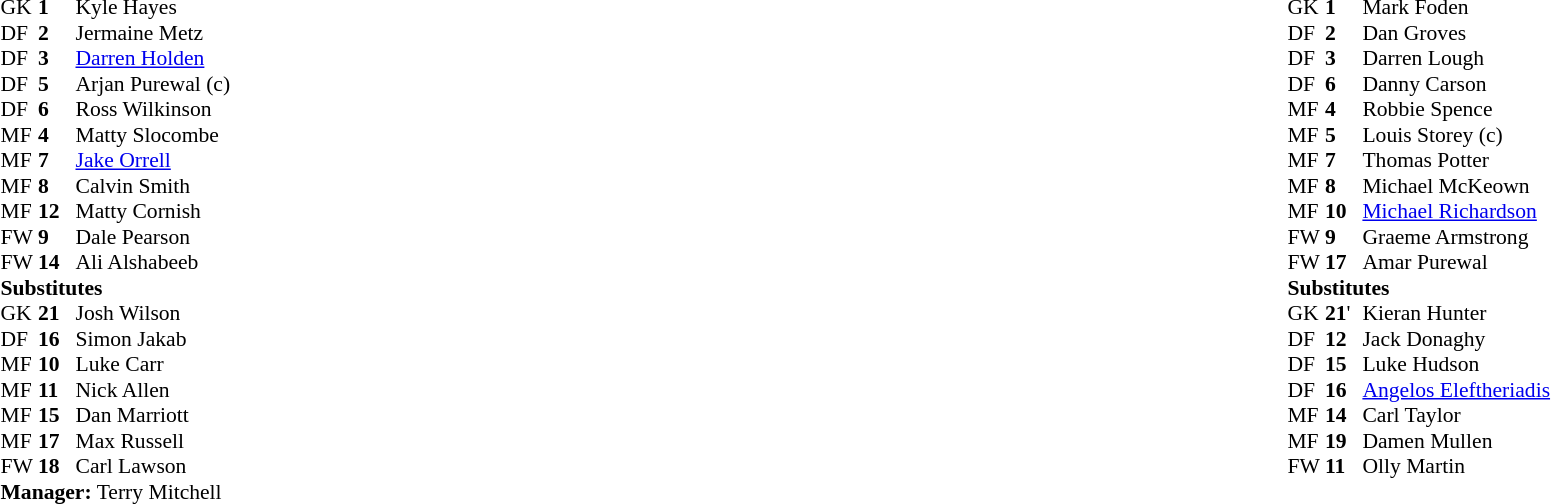<table width="100%">
<tr>
<td valign="top" width="50%"><br><table style="font-size: 90%" cellspacing="0" cellpadding="0">
<tr>
<th width=25></th>
<th width=25></th>
</tr>
<tr>
<td>GK</td>
<td><strong>1</strong></td>
<td> Kyle Hayes</td>
</tr>
<tr>
<td>DF</td>
<td><strong>2</strong></td>
<td> Jermaine Metz</td>
</tr>
<tr>
<td>DF</td>
<td><strong>3</strong></td>
<td> <a href='#'>Darren Holden</a></td>
<td></td>
</tr>
<tr>
<td>DF</td>
<td><strong>5</strong></td>
<td> Arjan Purewal (c)</td>
</tr>
<tr>
<td>DF</td>
<td><strong>6</strong></td>
<td> Ross Wilkinson</td>
</tr>
<tr>
<td>MF</td>
<td><strong>4</strong></td>
<td> Matty Slocombe</td>
</tr>
<tr>
<td>MF</td>
<td><strong>7</strong></td>
<td> <a href='#'>Jake Orrell</a></td>
<td></td>
</tr>
<tr>
<td>MF</td>
<td><strong>8</strong></td>
<td> Calvin Smith</td>
</tr>
<tr>
<td>MF</td>
<td><strong>12</strong></td>
<td> Matty Cornish</td>
<td></td>
</tr>
<tr>
<td>FW</td>
<td><strong>9</strong></td>
<td> Dale Pearson</td>
</tr>
<tr>
<td>FW</td>
<td><strong>14</strong></td>
<td> Ali Alshabeeb</td>
</tr>
<tr>
<td colspan="3"><strong>Substitutes</strong></td>
</tr>
<tr>
<td>GK</td>
<td><strong>21</strong></td>
<td> Josh Wilson</td>
</tr>
<tr>
<td>DF</td>
<td><strong>16</strong></td>
<td> Simon Jakab</td>
</tr>
<tr>
<td>MF</td>
<td><strong>10</strong></td>
<td> Luke Carr</td>
<td></td>
</tr>
<tr>
<td>MF</td>
<td><strong>11</strong></td>
<td> Nick Allen</td>
<td></td>
</tr>
<tr>
<td>MF</td>
<td><strong>15</strong></td>
<td> Dan Marriott</td>
</tr>
<tr>
<td>MF</td>
<td><strong>17</strong></td>
<td> Max Russell</td>
</tr>
<tr>
<td>FW</td>
<td><strong>18</strong></td>
<td> Carl Lawson</td>
<td></td>
</tr>
<tr>
<td colspan=4><strong>Manager:</strong>  Terry Mitchell</td>
</tr>
<tr>
<td colspan=4></td>
</tr>
</table>
</td>
<td></td>
<td valign="top" width="100%"><br><table style="font-size: 90%" cellspacing="0" cellpadding="0" align=center>
<tr>
<th width=25></th>
<th width=25></th>
</tr>
<tr>
<td>GK</td>
<td><strong>1</strong></td>
<td> Mark Foden</td>
</tr>
<tr>
<td>DF</td>
<td><strong>2</strong></td>
<td> Dan Groves</td>
</tr>
<tr>
<td>DF</td>
<td><strong>3</strong></td>
<td> Darren Lough</td>
</tr>
<tr>
<td>DF</td>
<td><strong>6</strong></td>
<td> Danny Carson</td>
</tr>
<tr>
<td>MF</td>
<td><strong>4</strong></td>
<td> Robbie Spence</td>
</tr>
<tr>
<td>MF</td>
<td><strong>5</strong></td>
<td> Louis Storey (c)</td>
</tr>
<tr>
<td>MF</td>
<td><strong>7</strong></td>
<td> Thomas Potter</td>
</tr>
<tr>
<td>MF</td>
<td><strong>8</strong></td>
<td> Michael McKeown</td>
</tr>
<tr>
<td>MF</td>
<td><strong>10</strong></td>
<td> <a href='#'>Michael Richardson</a></td>
</tr>
<tr>
<td>FW</td>
<td><strong>9</strong></td>
<td> Graeme Armstrong</td>
</tr>
<tr>
<td>FW</td>
<td><strong>17</strong></td>
<td> Amar Purewal</td>
<td></td>
</tr>
<tr>
<td colspan="3"><strong>Substitutes</strong></td>
</tr>
<tr>
<td>GK</td>
<td><strong>21</strong>'</td>
<td> Kieran Hunter</td>
</tr>
<tr>
<td>DF</td>
<td><strong>12</strong></td>
<td> Jack Donaghy</td>
</tr>
<tr>
<td>DF</td>
<td><strong>15</strong></td>
<td> Luke Hudson</td>
</tr>
<tr>
<td>DF</td>
<td><strong>16</strong></td>
<td> <a href='#'>Angelos Eleftheriadis</a></td>
</tr>
<tr>
<td>MF</td>
<td><strong>14</strong></td>
<td> Carl Taylor</td>
</tr>
<tr>
<td>MF</td>
<td><strong>19</strong></td>
<td> Damen Mullen</td>
</tr>
<tr>
<td>FW</td>
<td><strong>11</strong></td>
<td> Olly Martin</td>
<td></td>
</tr>
</table>
</td>
</tr>
</table>
